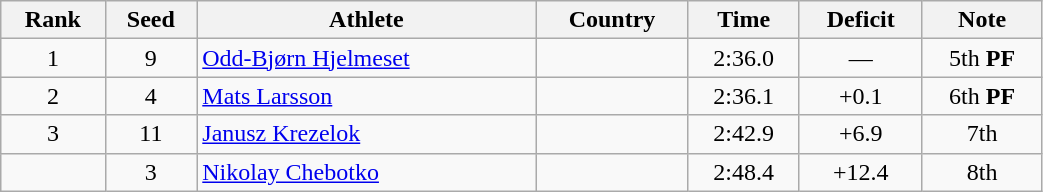<table class="wikitable sortable" style="text-align:center" width=55%>
<tr>
<th>Rank</th>
<th>Seed</th>
<th>Athlete</th>
<th>Country</th>
<th>Time</th>
<th>Deficit</th>
<th>Note</th>
</tr>
<tr>
<td>1</td>
<td>9</td>
<td align=left><a href='#'>Odd-Bjørn Hjelmeset</a></td>
<td align=left></td>
<td>2:36.0</td>
<td>—</td>
<td>5th <strong>PF</strong></td>
</tr>
<tr>
<td>2</td>
<td>4</td>
<td align=left><a href='#'>Mats Larsson</a></td>
<td align=left></td>
<td>2:36.1</td>
<td>+0.1</td>
<td>6th <strong>PF</strong></td>
</tr>
<tr>
<td>3</td>
<td>11</td>
<td align=left><a href='#'>Janusz Krezelok</a></td>
<td align=left></td>
<td>2:42.9</td>
<td>+6.9</td>
<td>7th</td>
</tr>
<tr>
<td></td>
<td>3</td>
<td align=left><a href='#'>Nikolay Chebotko</a></td>
<td align=left></td>
<td>2:48.4</td>
<td>+12.4</td>
<td>8th</td>
</tr>
</table>
